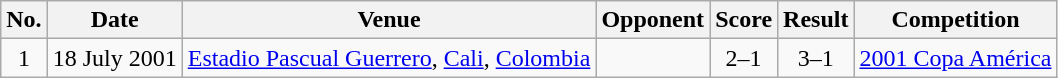<table class="wikitable">
<tr>
<th scope="col">No.</th>
<th scope="col">Date</th>
<th scope="col">Venue</th>
<th scope="col">Opponent</th>
<th scope="col">Score</th>
<th scope="col">Result</th>
<th scope="col">Competition</th>
</tr>
<tr>
<td align="center">1</td>
<td>18 July 2001</td>
<td><a href='#'>Estadio Pascual Guerrero</a>, <a href='#'>Cali</a>, <a href='#'>Colombia</a></td>
<td></td>
<td align="center">2–1</td>
<td align="center">3–1</td>
<td><a href='#'>2001 Copa América</a></td>
</tr>
</table>
